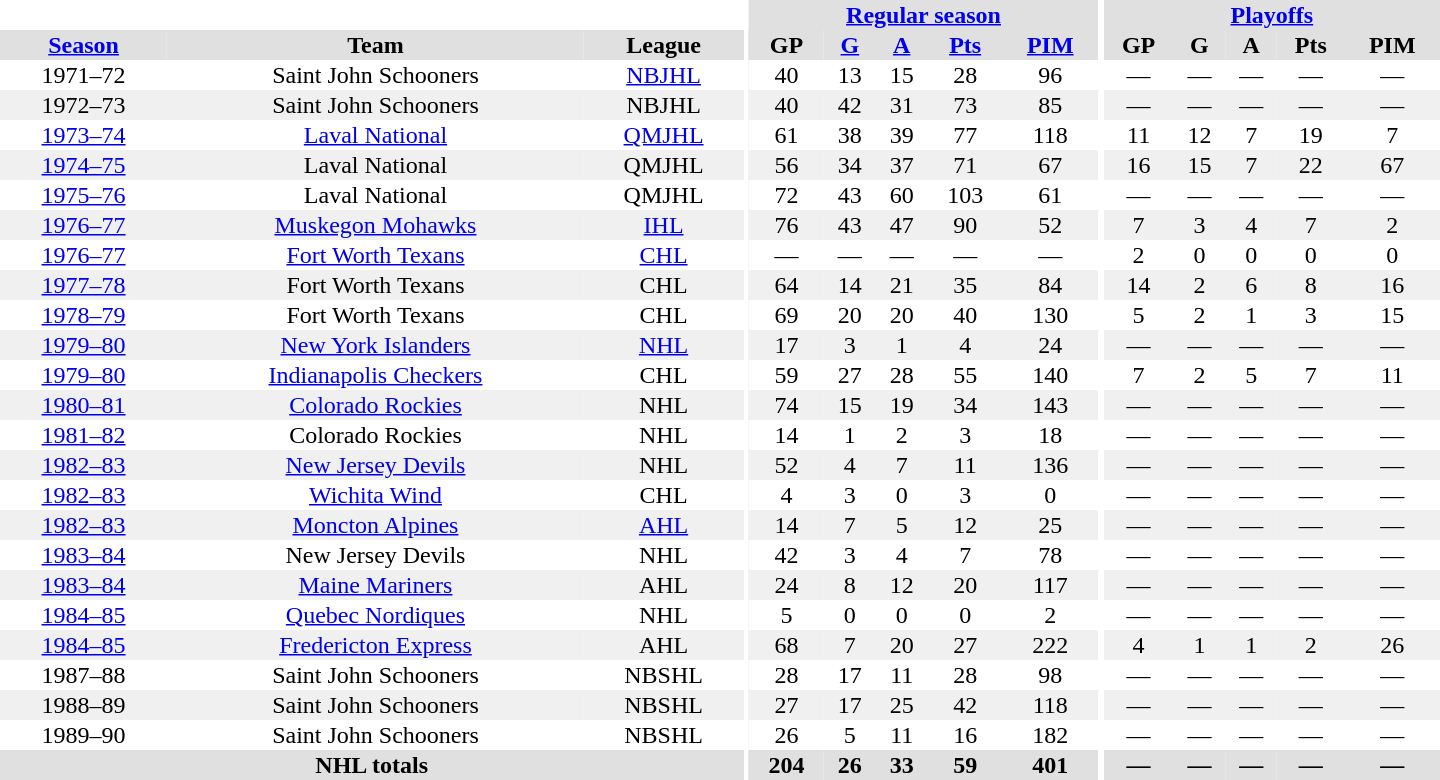<table border="0" cellpadding="1" cellspacing="0" style="text-align:center; width:60em">
<tr bgcolor="#e0e0e0">
<th colspan="3" bgcolor="#ffffff"></th>
<th rowspan="100" bgcolor="#ffffff"></th>
<th colspan="5"><a href='#'>Regular season</a></th>
<th rowspan="100" bgcolor="#ffffff"></th>
<th colspan="5"><a href='#'>Playoffs</a></th>
</tr>
<tr bgcolor="#e0e0e0">
<th><a href='#'>Season</a></th>
<th>Team</th>
<th>League</th>
<th>GP</th>
<th><a href='#'>G</a></th>
<th><a href='#'>A</a></th>
<th><a href='#'>Pts</a></th>
<th><a href='#'>PIM</a></th>
<th>GP</th>
<th>G</th>
<th>A</th>
<th>Pts</th>
<th>PIM</th>
</tr>
<tr>
<td>1971–72</td>
<td>Saint John Schooners</td>
<td><a href='#'>NBJHL</a></td>
<td>40</td>
<td>13</td>
<td>15</td>
<td>28</td>
<td>96</td>
<td>—</td>
<td>—</td>
<td>—</td>
<td>—</td>
<td>—</td>
</tr>
<tr bgcolor="#f0f0f0">
<td>1972–73</td>
<td>Saint John Schooners</td>
<td>NBJHL</td>
<td>40</td>
<td>42</td>
<td>31</td>
<td>73</td>
<td>85</td>
<td>—</td>
<td>—</td>
<td>—</td>
<td>—</td>
<td>—</td>
</tr>
<tr>
<td><a href='#'>1973–74</a></td>
<td><a href='#'>Laval National</a></td>
<td><a href='#'>QMJHL</a></td>
<td>61</td>
<td>38</td>
<td>39</td>
<td>77</td>
<td>118</td>
<td>11</td>
<td>12</td>
<td>7</td>
<td>19</td>
<td>7</td>
</tr>
<tr bgcolor="#f0f0f0">
<td><a href='#'>1974–75</a></td>
<td>Laval National</td>
<td>QMJHL</td>
<td>56</td>
<td>34</td>
<td>37</td>
<td>71</td>
<td>67</td>
<td>16</td>
<td>15</td>
<td>7</td>
<td>22</td>
<td>67</td>
</tr>
<tr>
<td><a href='#'>1975–76</a></td>
<td>Laval National</td>
<td>QMJHL</td>
<td>72</td>
<td>43</td>
<td>60</td>
<td>103</td>
<td>61</td>
<td>—</td>
<td>—</td>
<td>—</td>
<td>—</td>
<td>—</td>
</tr>
<tr bgcolor="#f0f0f0">
<td><a href='#'>1976–77</a></td>
<td><a href='#'>Muskegon Mohawks</a></td>
<td><a href='#'>IHL</a></td>
<td>76</td>
<td>43</td>
<td>47</td>
<td>90</td>
<td>52</td>
<td>7</td>
<td>3</td>
<td>4</td>
<td>7</td>
<td>2</td>
</tr>
<tr>
<td><a href='#'>1976–77</a></td>
<td><a href='#'>Fort Worth Texans</a></td>
<td><a href='#'>CHL</a></td>
<td>—</td>
<td>—</td>
<td>—</td>
<td>—</td>
<td>—</td>
<td>2</td>
<td>0</td>
<td>0</td>
<td>0</td>
<td>0</td>
</tr>
<tr bgcolor="#f0f0f0">
<td><a href='#'>1977–78</a></td>
<td>Fort Worth Texans</td>
<td>CHL</td>
<td>64</td>
<td>14</td>
<td>21</td>
<td>35</td>
<td>84</td>
<td>14</td>
<td>2</td>
<td>6</td>
<td>8</td>
<td>16</td>
</tr>
<tr>
<td><a href='#'>1978–79</a></td>
<td>Fort Worth Texans</td>
<td>CHL</td>
<td>69</td>
<td>20</td>
<td>20</td>
<td>40</td>
<td>130</td>
<td>5</td>
<td>2</td>
<td>1</td>
<td>3</td>
<td>15</td>
</tr>
<tr bgcolor="#f0f0f0">
<td><a href='#'>1979–80</a></td>
<td><a href='#'>New York Islanders</a></td>
<td><a href='#'>NHL</a></td>
<td>17</td>
<td>3</td>
<td>1</td>
<td>4</td>
<td>24</td>
<td>—</td>
<td>—</td>
<td>—</td>
<td>—</td>
<td>—</td>
</tr>
<tr>
<td><a href='#'>1979–80</a></td>
<td><a href='#'>Indianapolis Checkers</a></td>
<td>CHL</td>
<td>59</td>
<td>27</td>
<td>28</td>
<td>55</td>
<td>140</td>
<td>7</td>
<td>2</td>
<td>5</td>
<td>7</td>
<td>11</td>
</tr>
<tr bgcolor="#f0f0f0">
<td><a href='#'>1980–81</a></td>
<td><a href='#'>Colorado Rockies</a></td>
<td>NHL</td>
<td>74</td>
<td>15</td>
<td>19</td>
<td>34</td>
<td>143</td>
<td>—</td>
<td>—</td>
<td>—</td>
<td>—</td>
<td>—</td>
</tr>
<tr>
<td><a href='#'>1981–82</a></td>
<td>Colorado Rockies</td>
<td>NHL</td>
<td>14</td>
<td>1</td>
<td>2</td>
<td>3</td>
<td>18</td>
<td>—</td>
<td>—</td>
<td>—</td>
<td>—</td>
<td>—</td>
</tr>
<tr bgcolor="#f0f0f0">
<td><a href='#'>1982–83</a></td>
<td><a href='#'>New Jersey Devils</a></td>
<td>NHL</td>
<td>52</td>
<td>4</td>
<td>7</td>
<td>11</td>
<td>136</td>
<td>—</td>
<td>—</td>
<td>—</td>
<td>—</td>
<td>—</td>
</tr>
<tr>
<td><a href='#'>1982–83</a></td>
<td><a href='#'>Wichita Wind</a></td>
<td>CHL</td>
<td>4</td>
<td>3</td>
<td>0</td>
<td>3</td>
<td>0</td>
<td>—</td>
<td>—</td>
<td>—</td>
<td>—</td>
<td>—</td>
</tr>
<tr bgcolor="#f0f0f0">
<td><a href='#'>1982–83</a></td>
<td><a href='#'>Moncton Alpines</a></td>
<td><a href='#'>AHL</a></td>
<td>14</td>
<td>7</td>
<td>5</td>
<td>12</td>
<td>25</td>
<td>—</td>
<td>—</td>
<td>—</td>
<td>—</td>
<td>—</td>
</tr>
<tr>
<td><a href='#'>1983–84</a></td>
<td>New Jersey Devils</td>
<td>NHL</td>
<td>42</td>
<td>3</td>
<td>4</td>
<td>7</td>
<td>78</td>
<td>—</td>
<td>—</td>
<td>—</td>
<td>—</td>
<td>—</td>
</tr>
<tr bgcolor="#f0f0f0">
<td><a href='#'>1983–84</a></td>
<td><a href='#'>Maine Mariners</a></td>
<td>AHL</td>
<td>24</td>
<td>8</td>
<td>12</td>
<td>20</td>
<td>117</td>
<td>—</td>
<td>—</td>
<td>—</td>
<td>—</td>
<td>—</td>
</tr>
<tr>
<td><a href='#'>1984–85</a></td>
<td><a href='#'>Quebec Nordiques</a></td>
<td>NHL</td>
<td>5</td>
<td>0</td>
<td>0</td>
<td>0</td>
<td>2</td>
<td>—</td>
<td>—</td>
<td>—</td>
<td>—</td>
<td>—</td>
</tr>
<tr bgcolor="#f0f0f0">
<td><a href='#'>1984–85</a></td>
<td><a href='#'>Fredericton Express</a></td>
<td>AHL</td>
<td>68</td>
<td>7</td>
<td>20</td>
<td>27</td>
<td>222</td>
<td>4</td>
<td>1</td>
<td>1</td>
<td>2</td>
<td>26</td>
</tr>
<tr>
<td>1987–88</td>
<td>Saint John Schooners</td>
<td>NBSHL</td>
<td>28</td>
<td>17</td>
<td>11</td>
<td>28</td>
<td>98</td>
<td>—</td>
<td>—</td>
<td>—</td>
<td>—</td>
<td>—</td>
</tr>
<tr bgcolor="#f0f0f0">
<td>1988–89</td>
<td>Saint John Schooners</td>
<td>NBSHL</td>
<td>27</td>
<td>17</td>
<td>25</td>
<td>42</td>
<td>118</td>
<td>—</td>
<td>—</td>
<td>—</td>
<td>—</td>
<td>—</td>
</tr>
<tr>
<td>1989–90</td>
<td>Saint John Schooners</td>
<td>NBSHL</td>
<td>26</td>
<td>5</td>
<td>11</td>
<td>16</td>
<td>182</td>
<td>—</td>
<td>—</td>
<td>—</td>
<td>—</td>
<td>—</td>
</tr>
<tr bgcolor="#e0e0e0">
<th colspan="3">NHL totals</th>
<th>204</th>
<th>26</th>
<th>33</th>
<th>59</th>
<th>401</th>
<th>—</th>
<th>—</th>
<th>—</th>
<th>—</th>
<th>—</th>
</tr>
</table>
